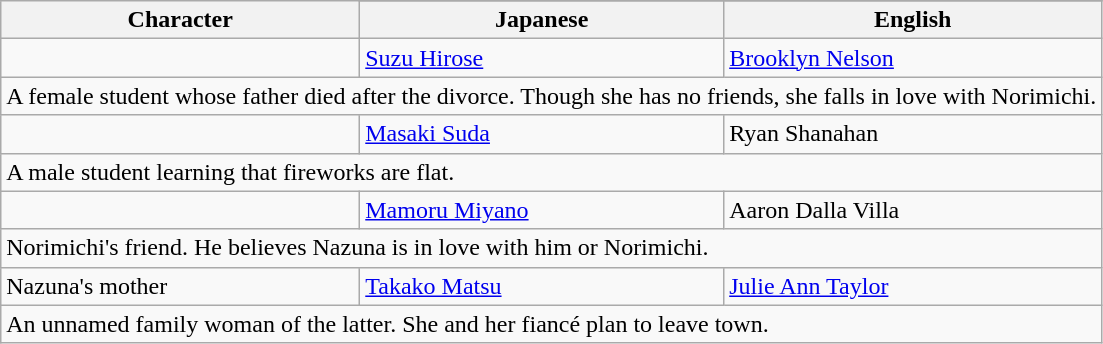<table class="wikitable">
<tr>
<th rowspan="2">Character</th>
</tr>
<tr>
<th>Japanese</th>
<th>English</th>
</tr>
<tr>
<td></td>
<td><a href='#'>Suzu Hirose</a></td>
<td><a href='#'>Brooklyn Nelson</a></td>
</tr>
<tr>
<td colspan="3">A female student whose father died after the divorce. Though she has no friends, she falls in love with Norimichi.</td>
</tr>
<tr>
<td></td>
<td><a href='#'>Masaki Suda</a></td>
<td>Ryan Shanahan</td>
</tr>
<tr>
<td colspan="3">A male student learning that fireworks are flat.</td>
</tr>
<tr>
<td></td>
<td><a href='#'>Mamoru Miyano</a></td>
<td>Aaron Dalla Villa</td>
</tr>
<tr>
<td colspan="3">Norimichi's friend. He believes Nazuna is in love with him or Norimichi.</td>
</tr>
<tr>
<td>Nazuna's mother</td>
<td><a href='#'>Takako Matsu</a></td>
<td><a href='#'>Julie Ann Taylor</a></td>
</tr>
<tr>
<td colspan="3">An unnamed family woman of the latter. She and her fiancé plan to leave town.</td>
</tr>
</table>
